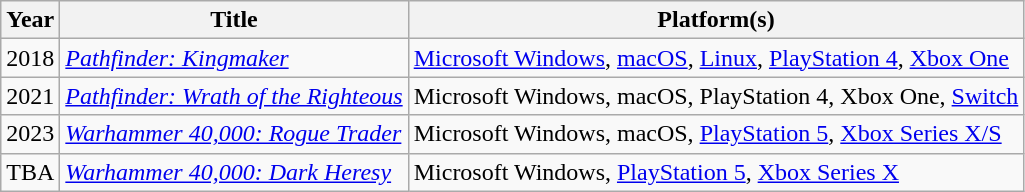<table class="wikitable">
<tr>
<th>Year</th>
<th>Title</th>
<th>Platform(s)</th>
</tr>
<tr>
<td>2018</td>
<td><em><a href='#'>Pathfinder: Kingmaker</a></em></td>
<td><a href='#'>Microsoft Windows</a>, <a href='#'>macOS</a>, <a href='#'>Linux</a>, <a href='#'>PlayStation 4</a>, <a href='#'>Xbox One</a></td>
</tr>
<tr>
<td>2021</td>
<td><em><a href='#'>Pathfinder: Wrath of the Righteous</a></em></td>
<td>Microsoft Windows, macOS, PlayStation 4, Xbox One, <a href='#'>Switch</a></td>
</tr>
<tr>
<td>2023</td>
<td><em><a href='#'>Warhammer 40,000: Rogue Trader</a></em></td>
<td>Microsoft Windows, macOS, <a href='#'>PlayStation 5</a>, <a href='#'>Xbox Series X/S</a></td>
</tr>
<tr>
<td>TBA</td>
<td><em><a href='#'>Warhammer 40,000: Dark Heresy</a></em></td>
<td>Microsoft Windows, <a href='#'>PlayStation 5</a>, <a href='#'>Xbox Series X</a></td>
</tr>
</table>
